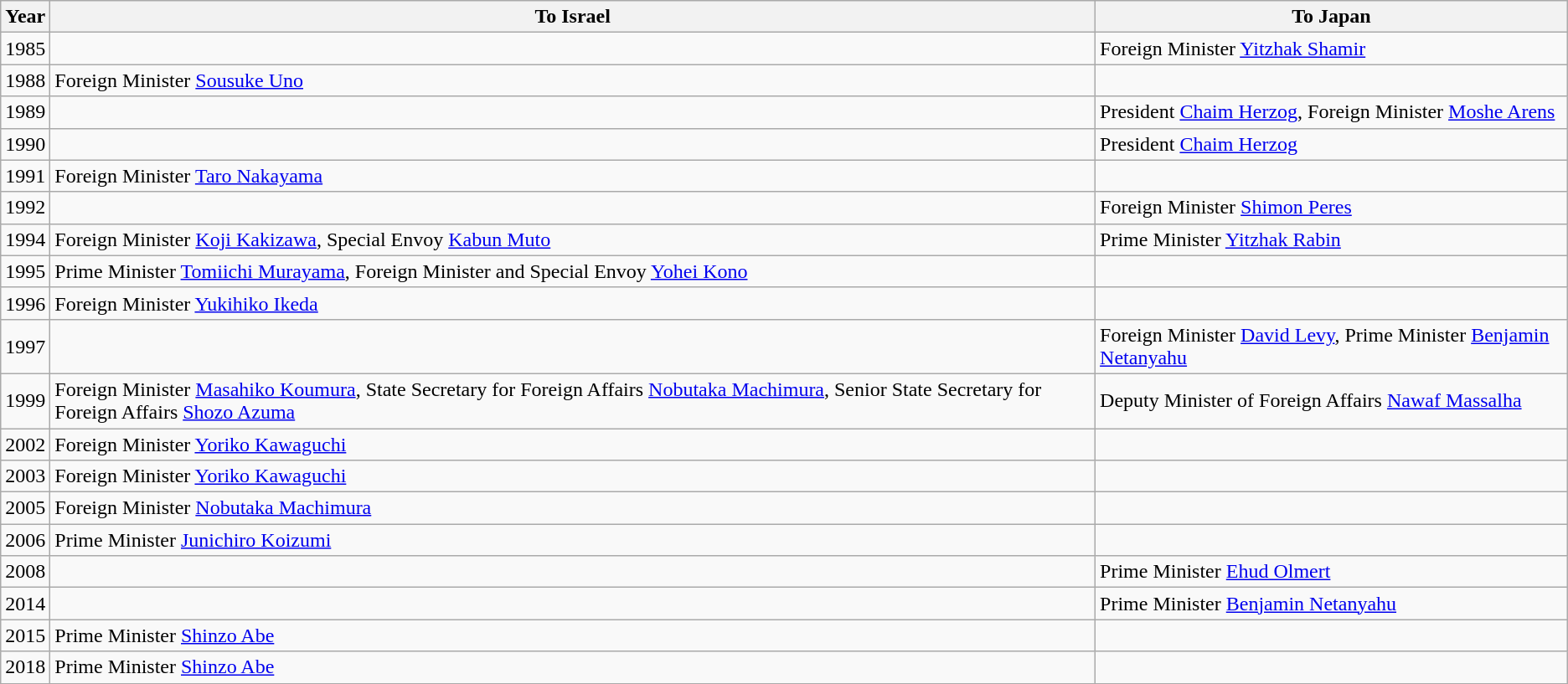<table class="wikitable">
<tr>
<th>Year</th>
<th>To Israel</th>
<th>To Japan</th>
</tr>
<tr>
<td>1985</td>
<td></td>
<td>Foreign Minister <a href='#'>Yitzhak Shamir</a></td>
</tr>
<tr>
<td>1988</td>
<td>Foreign Minister <a href='#'>Sousuke Uno</a></td>
<td></td>
</tr>
<tr>
<td>1989</td>
<td></td>
<td>President <a href='#'>Chaim Herzog</a>, Foreign Minister <a href='#'>Moshe Arens</a></td>
</tr>
<tr>
<td>1990</td>
<td></td>
<td>President <a href='#'>Chaim Herzog</a></td>
</tr>
<tr>
<td>1991</td>
<td>Foreign Minister <a href='#'>Taro Nakayama</a></td>
<td></td>
</tr>
<tr>
<td>1992</td>
<td></td>
<td>Foreign Minister <a href='#'>Shimon Peres</a></td>
</tr>
<tr>
<td>1994</td>
<td>Foreign Minister <a href='#'>Koji Kakizawa</a>, Special Envoy <a href='#'>Kabun Muto</a></td>
<td>Prime Minister <a href='#'>Yitzhak Rabin</a></td>
</tr>
<tr>
<td>1995</td>
<td>Prime Minister <a href='#'>Tomiichi Murayama</a>, Foreign Minister and Special Envoy <a href='#'>Yohei Kono</a></td>
<td></td>
</tr>
<tr>
<td>1996</td>
<td>Foreign Minister <a href='#'>Yukihiko Ikeda</a></td>
<td></td>
</tr>
<tr>
<td>1997</td>
<td></td>
<td>Foreign Minister <a href='#'>David Levy</a>, Prime Minister <a href='#'>Benjamin Netanyahu</a></td>
</tr>
<tr>
<td>1999</td>
<td>Foreign Minister <a href='#'>Masahiko Koumura</a>, State Secretary for Foreign Affairs <a href='#'>Nobutaka Machimura</a>, Senior State Secretary for Foreign Affairs <a href='#'>Shozo Azuma</a></td>
<td>Deputy Minister of Foreign Affairs <a href='#'>Nawaf Massalha</a></td>
</tr>
<tr>
<td>2002</td>
<td>Foreign Minister <a href='#'>Yoriko Kawaguchi</a></td>
<td></td>
</tr>
<tr>
<td>2003</td>
<td>Foreign Minister <a href='#'>Yoriko Kawaguchi</a></td>
<td></td>
</tr>
<tr>
<td>2005</td>
<td>Foreign Minister <a href='#'>Nobutaka Machimura</a></td>
<td></td>
</tr>
<tr>
<td>2006</td>
<td>Prime Minister <a href='#'>Junichiro Koizumi</a></td>
<td></td>
</tr>
<tr>
<td>2008</td>
<td></td>
<td>Prime Minister <a href='#'>Ehud Olmert</a></td>
</tr>
<tr>
<td>2014</td>
<td></td>
<td>Prime Minister <a href='#'>Benjamin Netanyahu</a></td>
</tr>
<tr>
<td>2015</td>
<td>Prime Minister <a href='#'>Shinzo Abe</a></td>
<td></td>
</tr>
<tr>
<td>2018</td>
<td>Prime Minister <a href='#'>Shinzo Abe</a></td>
<td></td>
</tr>
</table>
